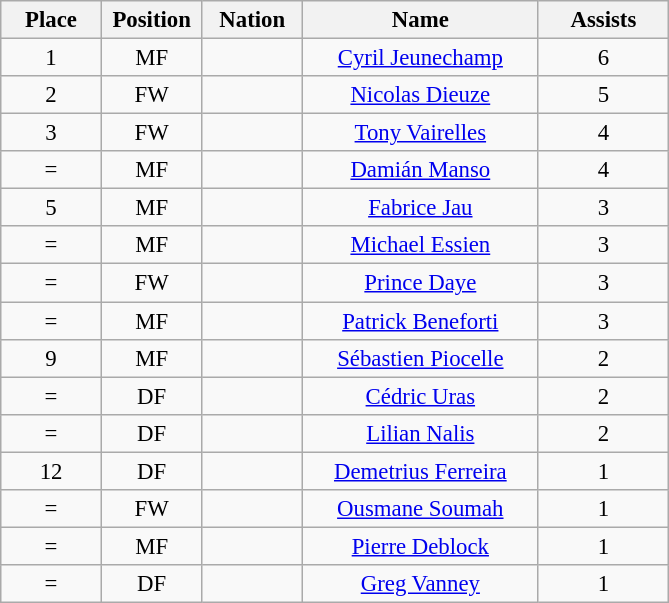<table class="wikitable" style="font-size: 95%; text-align: center;">
<tr>
<th width=60>Place</th>
<th width=60>Position</th>
<th width=60>Nation</th>
<th width=150>Name</th>
<th width=80>Assists</th>
</tr>
<tr>
<td>1</td>
<td>MF</td>
<td></td>
<td><a href='#'>Cyril Jeunechamp</a></td>
<td>6</td>
</tr>
<tr>
<td>2</td>
<td>FW</td>
<td></td>
<td><a href='#'>Nicolas Dieuze</a></td>
<td>5</td>
</tr>
<tr>
<td>3</td>
<td>FW</td>
<td></td>
<td><a href='#'>Tony Vairelles</a></td>
<td>4</td>
</tr>
<tr>
<td>=</td>
<td>MF</td>
<td></td>
<td><a href='#'>Damián Manso</a></td>
<td>4</td>
</tr>
<tr>
<td>5</td>
<td>MF</td>
<td></td>
<td><a href='#'>Fabrice Jau</a></td>
<td>3</td>
</tr>
<tr>
<td>=</td>
<td>MF</td>
<td></td>
<td><a href='#'>Michael Essien</a></td>
<td>3</td>
</tr>
<tr>
<td>=</td>
<td>FW</td>
<td></td>
<td><a href='#'>Prince Daye</a></td>
<td>3</td>
</tr>
<tr>
<td>=</td>
<td>MF</td>
<td></td>
<td><a href='#'>Patrick Beneforti</a></td>
<td>3</td>
</tr>
<tr>
<td>9</td>
<td>MF</td>
<td></td>
<td><a href='#'>Sébastien Piocelle</a></td>
<td>2</td>
</tr>
<tr>
<td>=</td>
<td>DF</td>
<td></td>
<td><a href='#'>Cédric Uras</a></td>
<td>2</td>
</tr>
<tr>
<td>=</td>
<td>DF</td>
<td></td>
<td><a href='#'>Lilian Nalis</a></td>
<td>2</td>
</tr>
<tr>
<td>12</td>
<td>DF</td>
<td></td>
<td><a href='#'>Demetrius Ferreira</a></td>
<td>1</td>
</tr>
<tr>
<td>=</td>
<td>FW</td>
<td></td>
<td><a href='#'>Ousmane Soumah</a></td>
<td>1</td>
</tr>
<tr>
<td>=</td>
<td>MF</td>
<td></td>
<td><a href='#'>Pierre Deblock</a></td>
<td>1</td>
</tr>
<tr>
<td>=</td>
<td>DF</td>
<td></td>
<td><a href='#'>Greg Vanney</a></td>
<td>1</td>
</tr>
</table>
